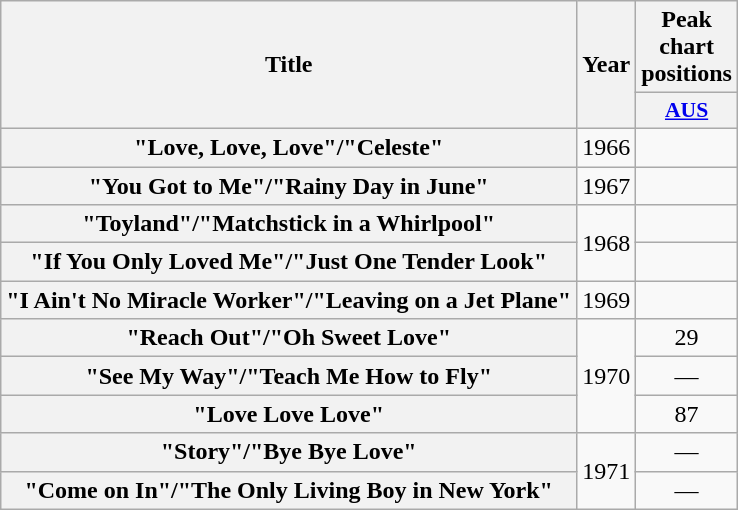<table class="wikitable plainrowheaders" style="text-align:center;">
<tr>
<th scope="col" rowspan="2">Title</th>
<th scope="col" rowspan="2">Year</th>
<th scope="col" colspan="1">Peak chart positions</th>
</tr>
<tr>
<th scope="col" style="width:3em;font-size:90%;"><a href='#'>AUS</a><br></th>
</tr>
<tr>
<th scope="row">"Love, Love, Love"/"Celeste"</th>
<td>1966</td>
<td></td>
</tr>
<tr>
<th scope="row">"You Got to Me"/"Rainy Day in June"</th>
<td>1967</td>
<td></td>
</tr>
<tr>
<th scope="row">"Toyland"/"Matchstick in a Whirlpool"</th>
<td rowspan="2">1968</td>
<td></td>
</tr>
<tr>
<th scope="row">"If You Only Loved Me"/"Just One Tender Look"</th>
<td></td>
</tr>
<tr>
<th scope="row">"I Ain't No Miracle Worker"/"Leaving on a Jet Plane"</th>
<td>1969</td>
<td></td>
</tr>
<tr>
<th scope="row">"Reach Out"/"Oh Sweet Love"</th>
<td rowspan="3">1970</td>
<td>29</td>
</tr>
<tr>
<th scope="row">"See My Way"/"Teach Me How to Fly"</th>
<td>—</td>
</tr>
<tr>
<th scope="row">"Love Love Love"</th>
<td>87</td>
</tr>
<tr>
<th scope="row">"Story"/"Bye Bye Love"</th>
<td rowspan="2">1971</td>
<td>—</td>
</tr>
<tr>
<th scope="row">"Come on In"/"The Only Living Boy in New York"</th>
<td>—</td>
</tr>
</table>
